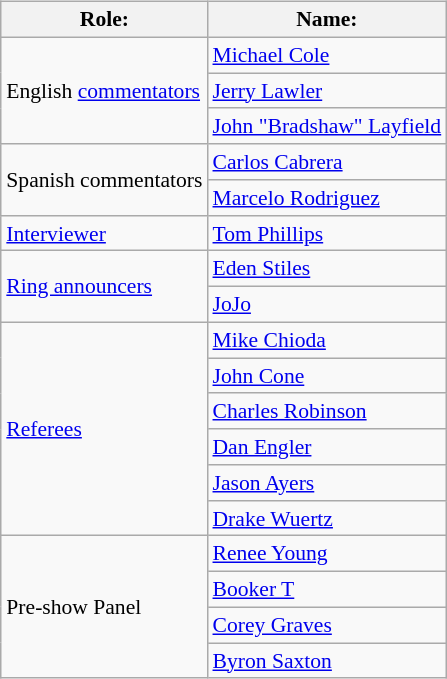<table class=wikitable style="font-size:90%; margin: 0.5em 0 0.5em 1em; float: right; clear: right;">
<tr>
<th>Role:</th>
<th>Name:</th>
</tr>
<tr>
<td rowspan=3>English <a href='#'>commentators</a></td>
<td><a href='#'>Michael Cole</a></td>
</tr>
<tr>
<td><a href='#'>Jerry Lawler</a></td>
</tr>
<tr>
<td><a href='#'>John "Bradshaw" Layfield</a></td>
</tr>
<tr>
<td rowspan=2>Spanish commentators</td>
<td><a href='#'>Carlos Cabrera</a></td>
</tr>
<tr>
<td><a href='#'>Marcelo Rodriguez</a></td>
</tr>
<tr>
<td><a href='#'>Interviewer</a></td>
<td><a href='#'>Tom Phillips</a></td>
</tr>
<tr>
<td rowspan=2><a href='#'>Ring announcers</a></td>
<td><a href='#'>Eden Stiles</a></td>
</tr>
<tr>
<td><a href='#'>JoJo</a></td>
</tr>
<tr>
<td rowspan=6><a href='#'>Referees</a></td>
<td><a href='#'>Mike Chioda</a></td>
</tr>
<tr>
<td><a href='#'>John Cone</a></td>
</tr>
<tr>
<td><a href='#'>Charles Robinson</a></td>
</tr>
<tr>
<td><a href='#'>Dan Engler</a></td>
</tr>
<tr>
<td><a href='#'>Jason Ayers</a></td>
</tr>
<tr>
<td><a href='#'>Drake Wuertz</a></td>
</tr>
<tr>
<td rowspan=4>Pre-show Panel</td>
<td><a href='#'>Renee Young</a></td>
</tr>
<tr>
<td><a href='#'>Booker T</a></td>
</tr>
<tr>
<td><a href='#'>Corey Graves</a></td>
</tr>
<tr>
<td><a href='#'>Byron Saxton</a></td>
</tr>
</table>
